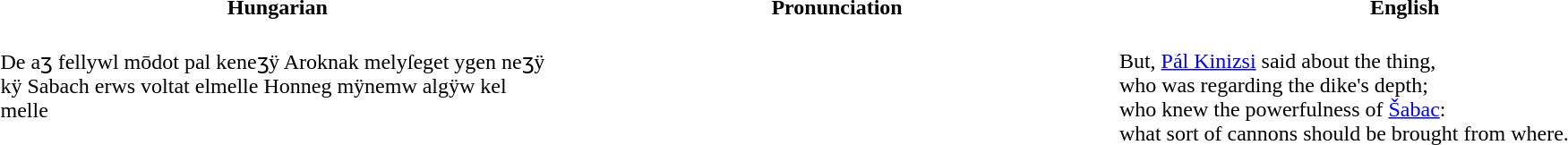<table border=0>
<tr align=center>
<th>Hungarian</th>
<th>Pronunciation</th>
<th>English</th>
</tr>
<tr --- valign="top">
<td width="33%"><br>De aʒ fellywl mōdot pal keneʒÿ
Aroknak melyſeget ygen neʒÿ
kÿ Sabach erws voltat elmelle
Honneg mÿnemw algÿw kel melle</td>
<td width="33%"><br><br>
<br>
<br>
</td>
<td><br>But, <a href='#'>Pál Kinizsi</a> said about the thing,<br>who was regarding the dike's depth;<br>who knew the powerfulness of <a href='#'>Šabac</a>:<br>what sort of cannons should be brought from where.</td>
</tr>
</table>
